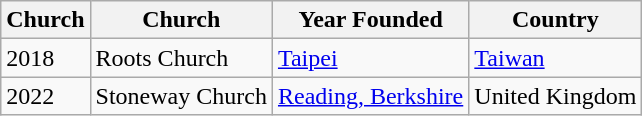<table class="wikitable">
<tr>
<th>Church</th>
<th>Church</th>
<th>Year Founded</th>
<th>Country</th>
</tr>
<tr>
<td>2018</td>
<td>Roots Church</td>
<td><a href='#'>Taipei</a></td>
<td><a href='#'>Taiwan</a></td>
</tr>
<tr>
<td>2022</td>
<td>Stoneway Church</td>
<td><a href='#'>Reading, Berkshire</a></td>
<td>United Kingdom</td>
</tr>
</table>
